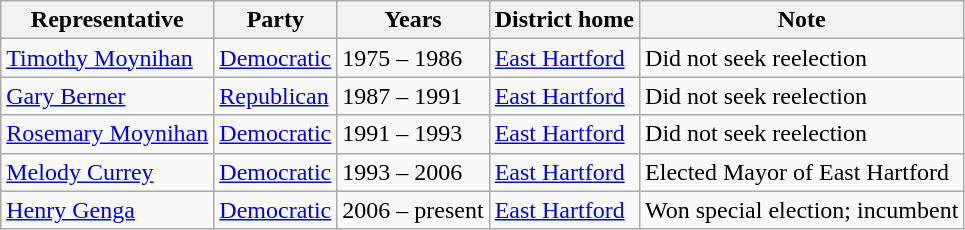<table class=wikitable>
<tr valign=bottom>
<th>Representative</th>
<th>Party</th>
<th>Years</th>
<th>District home</th>
<th>Note</th>
</tr>
<tr>
<td><a href='#'>Timothy Moynihan</a></td>
<td><a href='#'>Democratic</a></td>
<td>1975 – 1986</td>
<td><a href='#'>East Hartford</a></td>
<td>Did not seek reelection</td>
</tr>
<tr>
<td><a href='#'>Gary Berner</a></td>
<td><a href='#'>Republican</a></td>
<td>1987 – 1991</td>
<td><a href='#'>East Hartford</a></td>
<td>Did not seek reelection</td>
</tr>
<tr>
<td><a href='#'>Rosemary Moynihan</a></td>
<td><a href='#'>Democratic</a></td>
<td>1991 – 1993</td>
<td><a href='#'>East Hartford</a></td>
<td>Did not seek reelection</td>
</tr>
<tr>
<td><a href='#'>Melody Currey</a></td>
<td><a href='#'>Democratic</a></td>
<td>1993 – 2006</td>
<td><a href='#'>East Hartford</a></td>
<td>Elected Mayor of East Hartford</td>
</tr>
<tr>
<td><a href='#'>Henry Genga</a></td>
<td><a href='#'>Democratic</a></td>
<td>2006 – present</td>
<td><a href='#'>East Hartford</a></td>
<td>Won special election; incumbent</td>
</tr>
</table>
